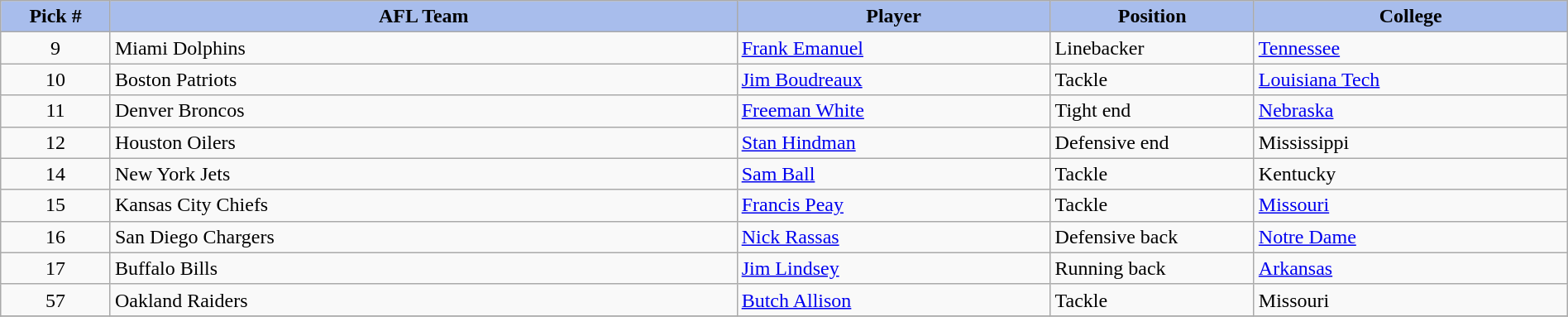<table class="wikitable sortable sortable" style="width: 100%">
<tr>
<th style="background:#A8BDEC;" width=7%>Pick #</th>
<th width=40% style="background:#A8BDEC;">AFL Team</th>
<th width=20% style="background:#A8BDEC;">Player</th>
<th width=13% style="background:#A8BDEC;">Position</th>
<th style="background:#A8BDEC;">College</th>
</tr>
<tr>
<td align=center>9</td>
<td>Miami Dolphins</td>
<td><a href='#'>Frank Emanuel</a></td>
<td>Linebacker</td>
<td><a href='#'>Tennessee</a></td>
</tr>
<tr>
<td align=center>10</td>
<td>Boston Patriots</td>
<td><a href='#'>Jim Boudreaux</a></td>
<td>Tackle</td>
<td><a href='#'>Louisiana Tech</a></td>
</tr>
<tr>
<td align=center>11</td>
<td>Denver Broncos</td>
<td><a href='#'>Freeman White</a></td>
<td>Tight end</td>
<td><a href='#'>Nebraska</a></td>
</tr>
<tr>
<td align=center>12</td>
<td>Houston Oilers</td>
<td><a href='#'>Stan Hindman</a></td>
<td>Defensive end</td>
<td>Mississippi</td>
</tr>
<tr>
<td align=center>14</td>
<td>New York Jets</td>
<td><a href='#'>Sam Ball</a></td>
<td>Tackle</td>
<td>Kentucky</td>
</tr>
<tr>
<td align=center>15</td>
<td>Kansas City Chiefs</td>
<td><a href='#'>Francis Peay</a></td>
<td>Tackle</td>
<td><a href='#'>Missouri</a></td>
</tr>
<tr>
<td align=center>16</td>
<td>San Diego Chargers</td>
<td><a href='#'>Nick Rassas</a></td>
<td>Defensive back</td>
<td><a href='#'>Notre Dame</a></td>
</tr>
<tr>
<td align=center>17</td>
<td>Buffalo Bills</td>
<td><a href='#'>Jim Lindsey</a></td>
<td>Running back</td>
<td><a href='#'>Arkansas</a></td>
</tr>
<tr>
<td align=center>57</td>
<td>Oakland Raiders</td>
<td><a href='#'>Butch Allison</a></td>
<td>Tackle</td>
<td>Missouri</td>
</tr>
<tr>
</tr>
</table>
